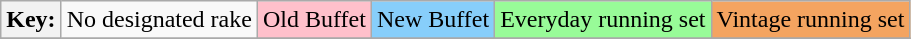<table class="wikitable">
<tr>
<th>Key:</th>
<td>No designated rake</td>
<td bgcolor=#FFC0CB>Old Buffet</td>
<td bgcolor=#87CEFA>New Buffet</td>
<td bgcolor=#98FB98>Everyday running set</td>
<td bgcolor=#F4A460>Vintage running set</td>
</tr>
<tr>
</tr>
</table>
